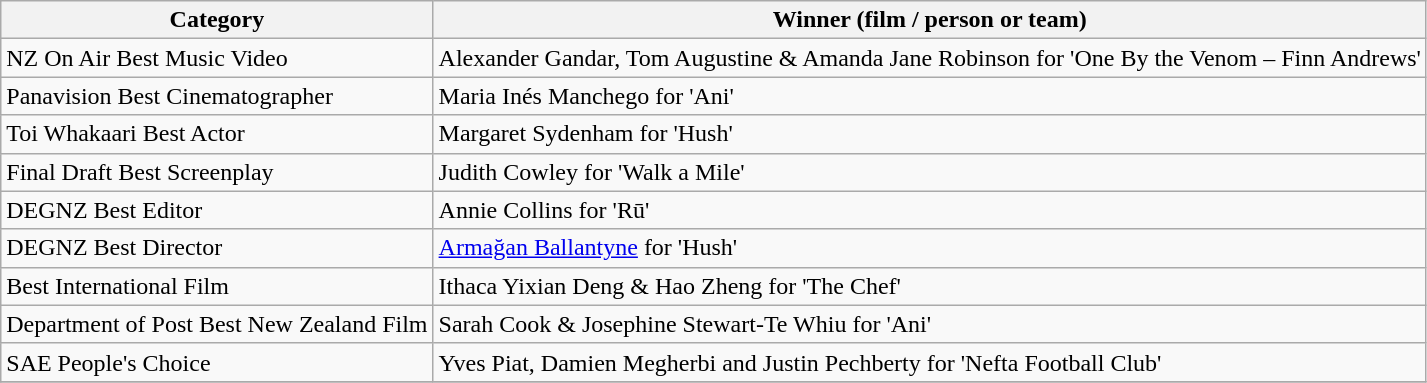<table class="wikitable">
<tr>
<th>Category</th>
<th>Winner (film / person or team)</th>
</tr>
<tr>
<td>NZ On Air Best Music Video</td>
<td>Alexander Gandar, Tom Augustine & Amanda Jane Robinson for 'One By the Venom – Finn Andrews'</td>
</tr>
<tr>
<td>Panavision Best Cinematographer</td>
<td>Maria Inés Manchego for 'Ani'</td>
</tr>
<tr>
<td>Toi Whakaari Best Actor</td>
<td>Margaret Sydenham for 'Hush'</td>
</tr>
<tr>
<td>Final Draft Best Screenplay</td>
<td>Judith Cowley for 'Walk a Mile'</td>
</tr>
<tr>
<td>DEGNZ Best Editor</td>
<td>Annie Collins for 'Rū'</td>
</tr>
<tr>
<td>DEGNZ Best Director</td>
<td><a href='#'>Armağan Ballantyne</a> for 'Hush'</td>
</tr>
<tr>
<td>Best International Film</td>
<td>Ithaca Yixian Deng & Hao Zheng for 'The Chef'</td>
</tr>
<tr>
<td>Department of Post Best New Zealand Film</td>
<td>Sarah Cook & Josephine Stewart-Te Whiu for 'Ani'</td>
</tr>
<tr>
<td>SAE People's Choice</td>
<td>Yves Piat, Damien Megherbi and Justin Pechberty for 'Nefta Football Club'</td>
</tr>
<tr>
</tr>
</table>
